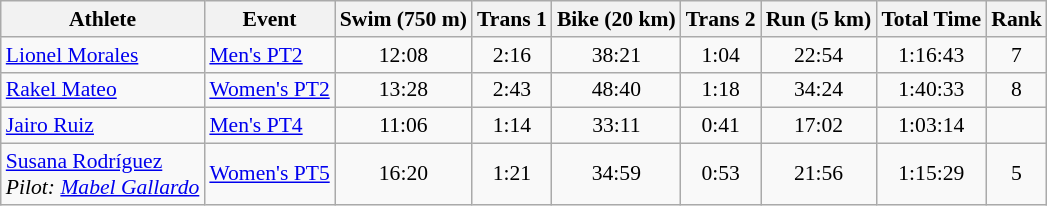<table class="wikitable" style="font-size:90%">
<tr>
<th>Athlete</th>
<th>Event</th>
<th>Swim (750 m)</th>
<th>Trans 1</th>
<th>Bike (20 km)</th>
<th>Trans 2</th>
<th>Run (5 km)</th>
<th>Total Time</th>
<th>Rank</th>
</tr>
<tr align=center>
<td align=left><a href='#'>Lionel Morales</a></td>
<td align=left><a href='#'>Men's PT2</a></td>
<td>12:08</td>
<td>2:16</td>
<td>38:21</td>
<td>1:04</td>
<td>22:54</td>
<td>1:16:43</td>
<td>7</td>
</tr>
<tr align=center>
<td align=left><a href='#'>Rakel Mateo</a></td>
<td align=left><a href='#'>Women's PT2</a></td>
<td>13:28</td>
<td>2:43</td>
<td>48:40</td>
<td>1:18</td>
<td>34:24</td>
<td>1:40:33</td>
<td>8</td>
</tr>
<tr align=center>
<td align=left><a href='#'>Jairo Ruiz</a></td>
<td align=left><a href='#'>Men's PT4</a></td>
<td>11:06</td>
<td>1:14</td>
<td>33:11</td>
<td>0:41</td>
<td>17:02</td>
<td>1:03:14</td>
<td></td>
</tr>
<tr align=center>
<td align=left><a href='#'>Susana Rodríguez</a><br><em>Pilot: <a href='#'>Mabel Gallardo</a></em></td>
<td align=left><a href='#'>Women's PT5</a></td>
<td>16:20</td>
<td>1:21</td>
<td>34:59</td>
<td>0:53</td>
<td>21:56</td>
<td>1:15:29</td>
<td>5</td>
</tr>
</table>
